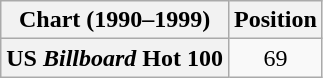<table class="wikitable plainrowheaders" style="text-align:center">
<tr>
<th>Chart (1990–1999)</th>
<th>Position</th>
</tr>
<tr>
<th scope="row">US <em>Billboard</em> Hot 100</th>
<td>69</td>
</tr>
</table>
